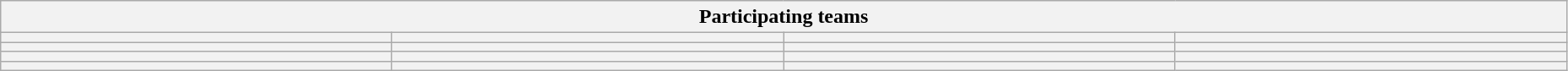<table class="wikitable" style="width:98%;">
<tr>
<th colspan=4>Participating teams</th>
</tr>
<tr>
<th width=25%></th>
<th width=25%></th>
<th width=25%></th>
<th width=25%></th>
</tr>
<tr>
<th></th>
<th></th>
<th></th>
<th></th>
</tr>
<tr>
<th></th>
<th></th>
<th></th>
<th></th>
</tr>
<tr>
<th></th>
<th></th>
<th></th>
<th></th>
</tr>
</table>
